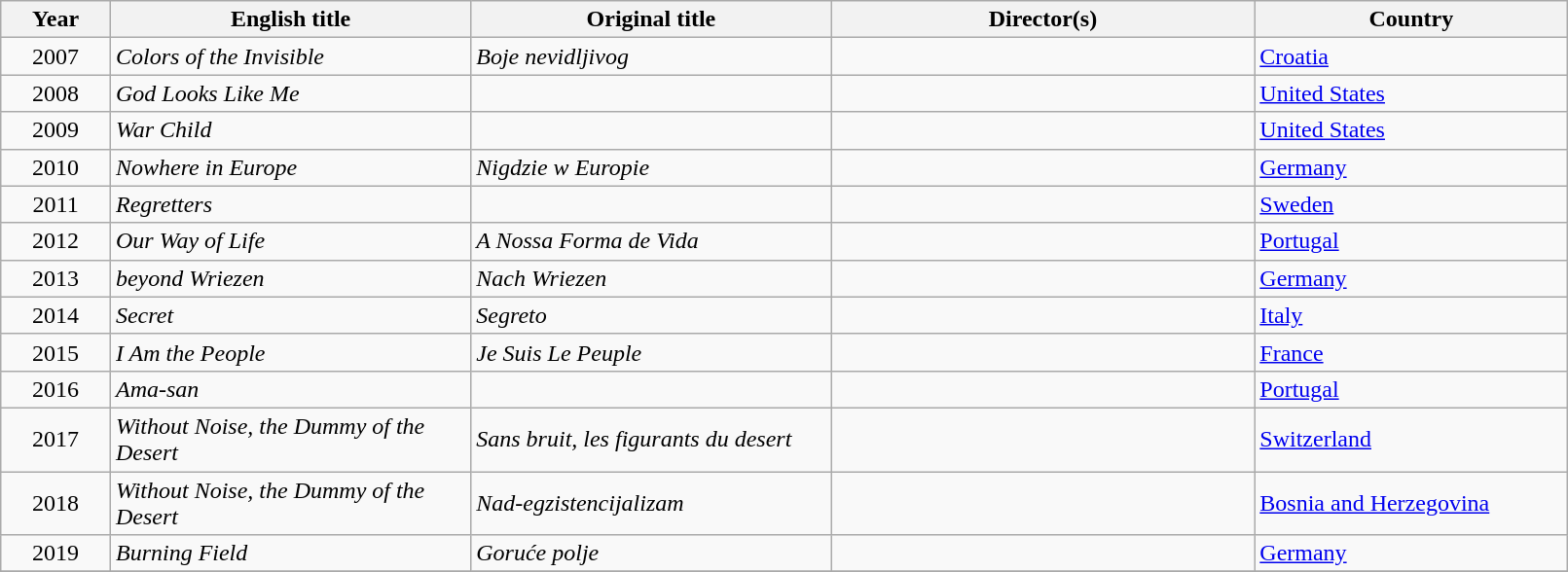<table class="sortable wikitable" width="85%" cellpadding="5">
<tr>
<th width="7%">Year</th>
<th width="23%">English title</th>
<th width="23%">Original title</th>
<th width="27%">Director(s)</th>
<th width="20%">Country</th>
</tr>
<tr>
<td style="text-align:center;">2007</td>
<td><em>Colors of the Invisible</em> </td>
<td><em>Boje nevidljivog</em></td>
<td></td>
<td><a href='#'>Croatia</a></td>
</tr>
<tr>
<td style="text-align:center;">2008</td>
<td><em>God Looks Like Me</em> </td>
<td></td>
<td></td>
<td><a href='#'>United States</a></td>
</tr>
<tr>
<td style="text-align:center;">2009</td>
<td><em>War Child</em> </td>
<td></td>
<td></td>
<td><a href='#'>United States</a></td>
</tr>
<tr>
<td style="text-align:center;">2010</td>
<td><em>Nowhere in Europe</em> </td>
<td><em>Nigdzie w Europie</em></td>
<td></td>
<td><a href='#'>Germany</a></td>
</tr>
<tr>
<td style="text-align:center;">2011</td>
<td><em>Regretters</em> </td>
<td></td>
<td></td>
<td><a href='#'>Sweden</a></td>
</tr>
<tr>
<td style="text-align:center;">2012</td>
<td><em>Our Way of Life</em> </td>
<td><em>A Nossa Forma de Vida</em></td>
<td></td>
<td><a href='#'>Portugal</a></td>
</tr>
<tr>
<td style="text-align:center;">2013</td>
<td><em>beyond Wriezen</em> </td>
<td><em>Nach Wriezen</em></td>
<td></td>
<td><a href='#'>Germany</a></td>
</tr>
<tr>
<td style="text-align:center;">2014</td>
<td><em>Secret</em> </td>
<td><em>Segreto</em></td>
<td></td>
<td><a href='#'>Italy</a></td>
</tr>
<tr>
<td style="text-align:center;">2015</td>
<td><em>I Am the People</em> </td>
<td><em>Je Suis Le Peuple</em></td>
<td></td>
<td><a href='#'>France</a></td>
</tr>
<tr>
<td style="text-align:center;">2016</td>
<td><em>Ama-san</em> </td>
<td></td>
<td></td>
<td><a href='#'>Portugal</a></td>
</tr>
<tr>
<td style="text-align:center;">2017</td>
<td><em>Without Noise, the Dummy of the Desert</em> </td>
<td><em>Sans bruit, les figurants du desert</em></td>
<td></td>
<td><a href='#'>Switzerland</a></td>
</tr>
<tr>
<td style="text-align:center;">2018</td>
<td><em>Without Noise, the Dummy of the Desert</em> </td>
<td><em>Nad-egzistencijalizam</em></td>
<td></td>
<td><a href='#'>Bosnia and Herzegovina</a></td>
</tr>
<tr>
<td style="text-align:center;">2019</td>
<td><em>Burning Field</em> </td>
<td><em>Goruće polje</em></td>
<td></td>
<td><a href='#'>Germany</a></td>
</tr>
<tr>
</tr>
</table>
